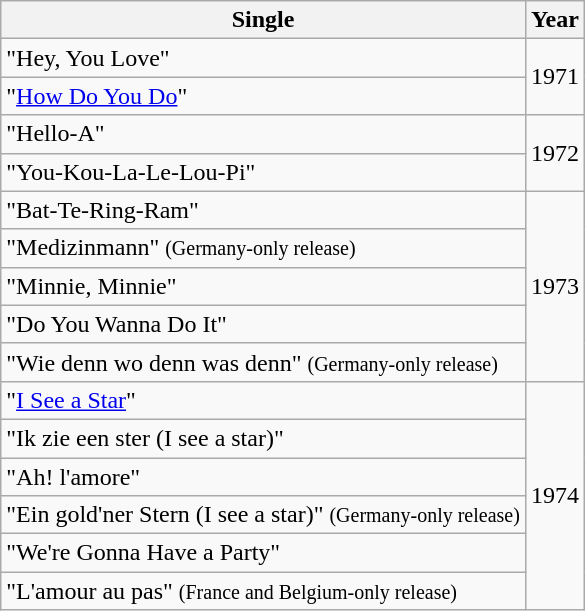<table class="wikitable">
<tr>
<th>Single</th>
<th>Year</th>
</tr>
<tr>
<td>"Hey, You Love"</td>
<td rowspan="2">1971</td>
</tr>
<tr>
<td>"<a href='#'>How Do You Do</a>"</td>
</tr>
<tr>
<td>"Hello-A"</td>
<td rowspan="2">1972</td>
</tr>
<tr>
<td>"You-Kou-La-Le-Lou-Pi"</td>
</tr>
<tr>
<td>"Bat-Te-Ring-Ram"</td>
<td rowspan="5">1973</td>
</tr>
<tr>
<td>"Medizinmann" <small>(Germany-only release)</small></td>
</tr>
<tr>
<td>"Minnie, Minnie"</td>
</tr>
<tr>
<td>"Do You Wanna Do It"</td>
</tr>
<tr>
<td>"Wie denn wo denn was denn" <small>(Germany-only release)</small></td>
</tr>
<tr>
<td>"<a href='#'>I See a Star</a>"</td>
<td rowspan="6">1974</td>
</tr>
<tr>
<td>"Ik zie een ster (I see a star)"</td>
</tr>
<tr>
<td>"Ah! l'amore"</td>
</tr>
<tr>
<td>"Ein gold'ner Stern (I see a star)" <small>(Germany-only release)</small></td>
</tr>
<tr>
<td>"We're Gonna Have a Party"</td>
</tr>
<tr>
<td>"L'amour au pas" <small>(France and Belgium-only release)</small></td>
</tr>
</table>
